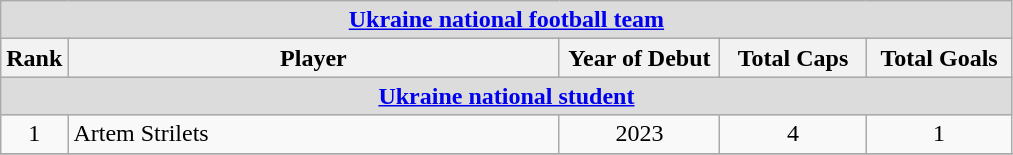<table class="wikitable sortable" style="font-size:100%; text-align:center;">
<tr>
<th colspan=16 style=background:#dcdcdc; text-align:center><a href='#'>Ukraine national football team</a></th>
</tr>
<tr>
<th width=10px>Rank</th>
<th width=320px>Player</th>
<th width=100px>Year of Debut</th>
<th width=90px>Total Caps</th>
<th width=90px>Total Goals</th>
</tr>
<tr>
<th colspan=16 style=background:#dcdcdc; text-align:center><a href='#'>Ukraine national student</a></th>
</tr>
<tr>
<td>1</td>
<td style="text-align:left;"> Artem Strilets</td>
<td>2023</td>
<td>4</td>
<td>1</td>
</tr>
<tr>
</tr>
</table>
